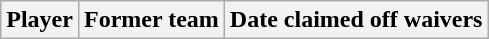<table class="wikitable">
<tr>
<th>Player</th>
<th>Former team</th>
<th>Date claimed off waivers</th>
</tr>
</table>
